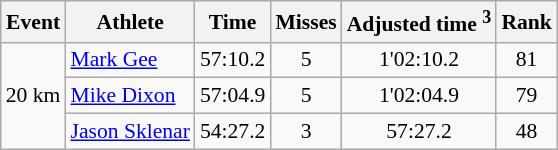<table class="wikitable" style="font-size:90%">
<tr>
<th>Event</th>
<th>Athlete</th>
<th>Time</th>
<th>Misses</th>
<th>Adjusted time <sup>3</sup></th>
<th>Rank</th>
</tr>
<tr>
<td rowspan="3">20 km</td>
<td><a href='#'>Mark Gee</a></td>
<td align="center">57:10.2</td>
<td align="center">5</td>
<td align="center">1'02:10.2</td>
<td align="center">81</td>
</tr>
<tr>
<td><a href='#'>Mike Dixon</a></td>
<td align="center">57:04.9</td>
<td align="center">5</td>
<td align="center">1'02:04.9</td>
<td align="center">79</td>
</tr>
<tr>
<td><a href='#'>Jason Sklenar</a></td>
<td align="center">54:27.2</td>
<td align="center">3</td>
<td align="center">57:27.2</td>
<td align="center">48</td>
</tr>
</table>
